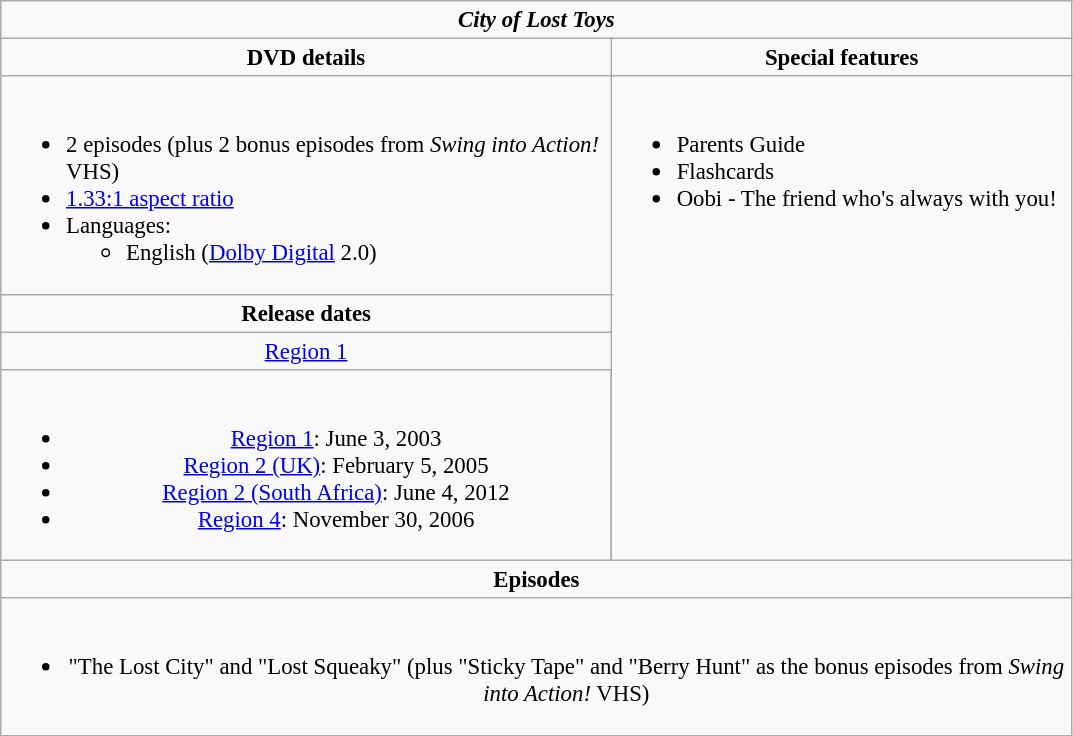<table class="wikitable" style="font-size: 95%;">
<tr>
<td colspan="4" align="center"><strong><em>City of Lost Toys</em></strong></td>
</tr>
<tr valign="top">
<td colspan="3" style="text-align:center; width:400px;"><strong>DVD details</strong></td>
<td style="width:300px; text-align:center;"><strong>Special features</strong></td>
</tr>
<tr valign="top">
<td colspan="3" style="text-align:left; width:400px;"><br><ul><li>2 episodes (plus 2 bonus episodes from <em>Swing into Action!</em> VHS)</li><li><a href='#'>1.33:1 aspect ratio</a></li><li>Languages:<ul><li>English (<a href='#'>Dolby Digital</a> 2.0)</li></ul></li></ul></td>
<td rowspan="4" style="text-align:left; width:300px;"><br><ul><li>Parents Guide</li><li>Flashcards</li><li>Oobi - The friend who's always with you!</li></ul></td>
</tr>
<tr>
<td colspan="3" style="text-align:center;"><strong>Release dates</strong></td>
</tr>
<tr>
<td colspan="3" style="text-align:center;"><a href='#'>Region 1</a></td>
</tr>
<tr style="text-align:center;">
<td><br><ul><li><a href='#'>Region 1</a>: June 3, 2003</li><li><a href='#'>Region 2 (UK)</a>: February 5, 2005</li><li><a href='#'>Region 2 (South Africa)</a>: June 4, 2012</li><li><a href='#'>Region 4</a>: November 30, 2006</li></ul></td>
</tr>
<tr>
<td colspan="4" style="text-align:center; width:400px;"><strong>Episodes</strong></td>
</tr>
<tr>
<td colspan="4" style="text-align:center; width:400px;"><br><ul><li>"The Lost City" and "Lost Squeaky" (plus "Sticky Tape" and "Berry Hunt" as the bonus episodes from <em>Swing into Action!</em> VHS)</li></ul></td>
</tr>
</table>
